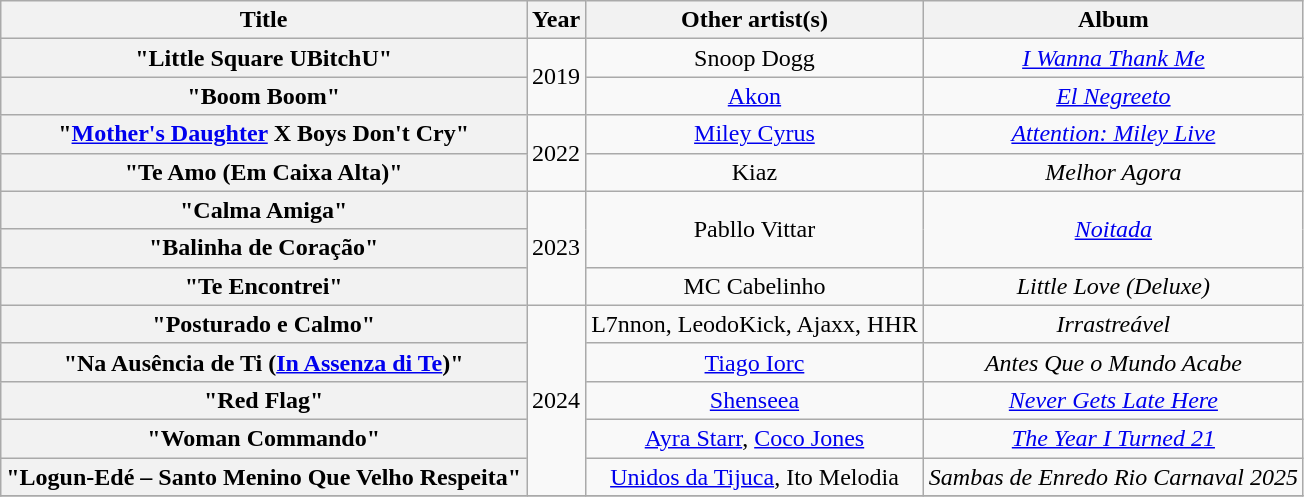<table class="wikitable plainrowheaders" style="text-align:center;">
<tr>
<th scope="col">Title</th>
<th scope="col">Year</th>
<th scope="col">Other artist(s)</th>
<th scope="col">Album</th>
</tr>
<tr>
<th scope="row">"Little Square UBitchU"</th>
<td rowspan=2>2019</td>
<td>Snoop Dogg</td>
<td><em><a href='#'>I Wanna Thank Me</a></em></td>
</tr>
<tr>
<th scope="row">"Boom Boom"</th>
<td><a href='#'>Akon</a></td>
<td><em><a href='#'>El Negreeto</a></em></td>
</tr>
<tr>
<th scope="row">"<a href='#'>Mother's Daughter</a> X Boys Don't Cry"</th>
<td rowspan=2>2022</td>
<td><a href='#'>Miley Cyrus</a></td>
<td><em><a href='#'>Attention: Miley Live</a></em></td>
</tr>
<tr>
<th scope="row">"Te Amo (Em Caixa Alta)"</th>
<td>Kiaz</td>
<td><em>Melhor Agora</em></td>
</tr>
<tr>
<th scope="row">"Calma Amiga"</th>
<td rowspan=3>2023</td>
<td rowspan=2>Pabllo Vittar</td>
<td rowspan=2><em><a href='#'>Noitada</a></em></td>
</tr>
<tr>
<th scope="row">"Balinha de Coração"</th>
</tr>
<tr>
<th scope="row">"Te Encontrei"</th>
<td>MC Cabelinho</td>
<td><em>Little Love (Deluxe)</em></td>
</tr>
<tr>
<th scope="row">"Posturado e Calmo"</th>
<td rowspan=5>2024</td>
<td>L7nnon, LeodoKick, Ajaxx, HHR</td>
<td><em>Irrastreável</em></td>
</tr>
<tr>
<th scope="row">"Na Ausência de Ti (<a href='#'>In Assenza di Te</a>)"</th>
<td><a href='#'>Tiago Iorc</a></td>
<td><em>Antes Que o Mundo Acabe</em></td>
</tr>
<tr>
<th scope="row">"Red Flag"</th>
<td><a href='#'>Shenseea</a></td>
<td><em><a href='#'>Never Gets Late Here</a></em></td>
</tr>
<tr>
<th scope="row">"Woman Commando"</th>
<td><a href='#'>Ayra Starr</a>, <a href='#'>Coco Jones</a></td>
<td><em><a href='#'>The Year I Turned 21</a></em></td>
</tr>
<tr>
<th scope="row">"Logun-Edé – Santo Menino Que Velho Respeita"</th>
<td><a href='#'>Unidos da Tijuca</a>, Ito Melodia</td>
<td><em>Sambas de Enredo Rio Carnaval 2025</em></td>
</tr>
<tr>
</tr>
</table>
